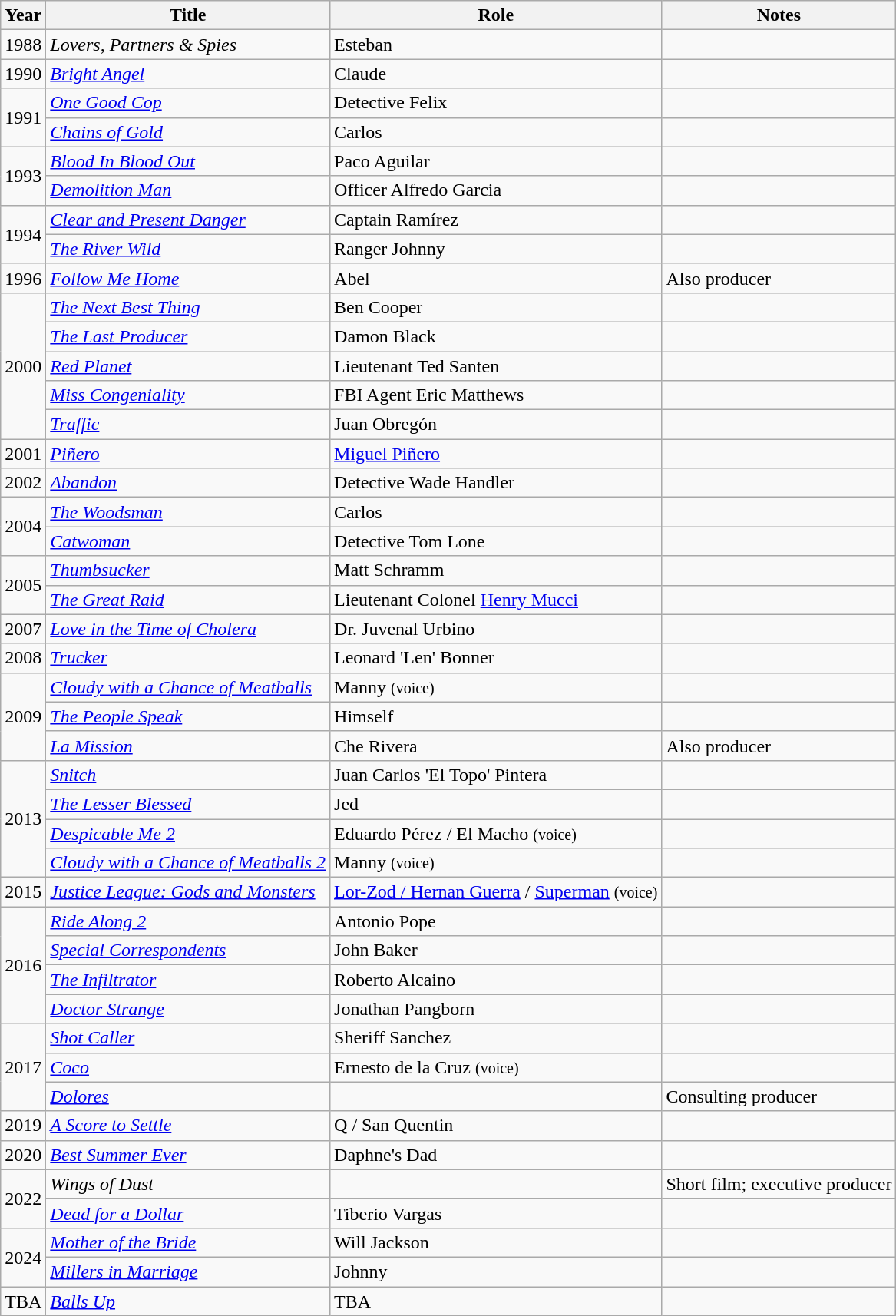<table class="wikitable">
<tr>
<th>Year</th>
<th>Title</th>
<th>Role</th>
<th>Notes</th>
</tr>
<tr>
<td>1988</td>
<td><em>Lovers, Partners & Spies</em></td>
<td>Esteban</td>
<td></td>
</tr>
<tr>
<td>1990</td>
<td><em><a href='#'>Bright Angel</a></em></td>
<td>Claude</td>
<td></td>
</tr>
<tr>
<td rowspan="2">1991</td>
<td><em><a href='#'>One Good Cop</a></em></td>
<td>Detective Felix</td>
<td></td>
</tr>
<tr>
<td><em><a href='#'>Chains of Gold</a></em></td>
<td>Carlos</td>
<td></td>
</tr>
<tr>
<td rowspan="2">1993</td>
<td><em><a href='#'>Blood In Blood Out</a></em></td>
<td>Paco Aguilar</td>
<td></td>
</tr>
<tr>
<td><em><a href='#'>Demolition Man</a></em></td>
<td>Officer Alfredo Garcia</td>
<td></td>
</tr>
<tr>
<td rowspan="2">1994</td>
<td><em><a href='#'>Clear and Present Danger</a></em></td>
<td>Captain Ramírez</td>
<td></td>
</tr>
<tr>
<td><em><a href='#'>The River Wild</a></em></td>
<td>Ranger Johnny</td>
<td></td>
</tr>
<tr>
<td>1996</td>
<td><em><a href='#'>Follow Me Home</a></em></td>
<td>Abel</td>
<td>Also producer</td>
</tr>
<tr>
<td rowspan="5">2000</td>
<td><em><a href='#'>The Next Best Thing</a></em></td>
<td>Ben Cooper</td>
<td></td>
</tr>
<tr>
<td><em><a href='#'>The Last Producer</a></em></td>
<td>Damon Black</td>
<td></td>
</tr>
<tr>
<td><em><a href='#'>Red Planet</a></em></td>
<td>Lieutenant Ted Santen</td>
<td></td>
</tr>
<tr>
<td><em><a href='#'>Miss Congeniality</a></em></td>
<td>FBI Agent Eric Matthews</td>
<td></td>
</tr>
<tr>
<td><em><a href='#'>Traffic</a></em></td>
<td>Juan Obregón</td>
<td></td>
</tr>
<tr>
<td>2001</td>
<td><em><a href='#'>Piñero</a></em></td>
<td><a href='#'>Miguel Piñero</a></td>
<td></td>
</tr>
<tr>
<td>2002</td>
<td><em><a href='#'>Abandon</a></em></td>
<td>Detective Wade Handler</td>
<td></td>
</tr>
<tr>
<td rowspan="2">2004</td>
<td><em><a href='#'>The Woodsman</a></em></td>
<td>Carlos</td>
<td></td>
</tr>
<tr>
<td><em><a href='#'>Catwoman</a></em></td>
<td>Detective Tom Lone</td>
<td></td>
</tr>
<tr>
<td rowspan="2">2005</td>
<td><em><a href='#'>Thumbsucker</a></em></td>
<td>Matt Schramm</td>
<td></td>
</tr>
<tr>
<td><em><a href='#'>The Great Raid</a></em></td>
<td>Lieutenant Colonel <a href='#'>Henry Mucci</a></td>
<td></td>
</tr>
<tr>
<td>2007</td>
<td><em><a href='#'>Love in the Time of Cholera</a></em></td>
<td>Dr. Juvenal Urbino</td>
<td></td>
</tr>
<tr>
<td>2008</td>
<td><em><a href='#'>Trucker</a></em></td>
<td>Leonard 'Len' Bonner</td>
<td></td>
</tr>
<tr>
<td rowspan="3">2009</td>
<td><em><a href='#'>Cloudy with a Chance of Meatballs</a></em></td>
<td>Manny <small>(voice)</small></td>
<td></td>
</tr>
<tr>
<td><em><a href='#'>The People Speak</a></em></td>
<td>Himself</td>
<td></td>
</tr>
<tr>
<td><em><a href='#'>La Mission</a></em></td>
<td>Che Rivera</td>
<td>Also producer</td>
</tr>
<tr>
<td rowspan="4">2013</td>
<td><em><a href='#'>Snitch</a></em></td>
<td>Juan Carlos 'El Topo' Pintera</td>
<td></td>
</tr>
<tr>
<td><em><a href='#'>The Lesser Blessed</a></em></td>
<td>Jed</td>
<td></td>
</tr>
<tr>
<td><em><a href='#'>Despicable Me 2</a></em></td>
<td>Eduardo Pérez / El Macho <small>(voice)</small></td>
<td></td>
</tr>
<tr>
<td><em><a href='#'>Cloudy with a Chance of Meatballs 2</a></em></td>
<td>Manny <small>(voice)</small></td>
<td></td>
</tr>
<tr>
<td>2015</td>
<td><em><a href='#'>Justice League: Gods and Monsters</a></em></td>
<td><a href='#'>Lor-Zod / Hernan Guerra</a> / <a href='#'>Superman</a> <small>(voice)</small></td>
<td></td>
</tr>
<tr>
<td rowspan="4">2016</td>
<td><em><a href='#'>Ride Along 2</a></em></td>
<td>Antonio Pope</td>
<td></td>
</tr>
<tr>
<td><em><a href='#'>Special Correspondents</a></em></td>
<td>John Baker</td>
<td></td>
</tr>
<tr>
<td><em><a href='#'>The Infiltrator</a></em></td>
<td>Roberto Alcaino</td>
<td></td>
</tr>
<tr>
<td><em><a href='#'>Doctor Strange</a></em></td>
<td>Jonathan Pangborn</td>
<td></td>
</tr>
<tr>
<td rowspan="3">2017</td>
<td><em><a href='#'>Shot Caller</a></em></td>
<td>Sheriff Sanchez</td>
<td></td>
</tr>
<tr>
<td><em><a href='#'>Coco</a></em></td>
<td>Ernesto de la Cruz <small>(voice)</small></td>
<td></td>
</tr>
<tr>
<td><em><a href='#'>Dolores</a></em></td>
<td></td>
<td>Consulting producer</td>
</tr>
<tr>
<td>2019</td>
<td><em><a href='#'>A Score to Settle</a></em></td>
<td>Q / San Quentin</td>
<td></td>
</tr>
<tr>
<td>2020</td>
<td><em><a href='#'>Best Summer Ever</a></em></td>
<td>Daphne's Dad</td>
<td></td>
</tr>
<tr>
<td rowspan="2">2022</td>
<td><em>Wings of Dust</em></td>
<td></td>
<td>Short film; executive producer</td>
</tr>
<tr>
<td><em><a href='#'>Dead for a Dollar</a></em></td>
<td>Tiberio Vargas</td>
<td></td>
</tr>
<tr>
<td rowspan="2">2024</td>
<td><em><a href='#'>Mother of the Bride</a></em></td>
<td>Will Jackson</td>
<td></td>
</tr>
<tr>
<td><em><a href='#'>Millers in Marriage</a></em></td>
<td>Johnny</td>
<td></td>
</tr>
<tr>
<td>TBA</td>
<td><em><a href='#'>Balls Up</a></em></td>
<td>TBA</td>
<td></td>
</tr>
</table>
